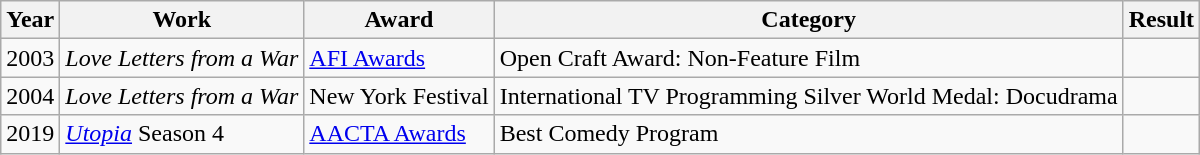<table class=wikitable>
<tr>
<th>Year</th>
<th>Work</th>
<th>Award</th>
<th>Category</th>
<th>Result</th>
</tr>
<tr>
<td>2003</td>
<td><em>Love Letters from a War</em></td>
<td><a href='#'>AFI Awards</a></td>
<td>Open Craft Award: Non-Feature Film</td>
<td></td>
</tr>
<tr>
<td>2004</td>
<td><em>Love Letters from a War</em></td>
<td>New York Festival</td>
<td>International TV Programming Silver World Medal: Docudrama</td>
<td></td>
</tr>
<tr>
<td>2019</td>
<td><em><a href='#'>Utopia</a></em> Season 4</td>
<td><a href='#'>AACTA Awards</a></td>
<td>Best Comedy Program</td>
<td></td>
</tr>
</table>
